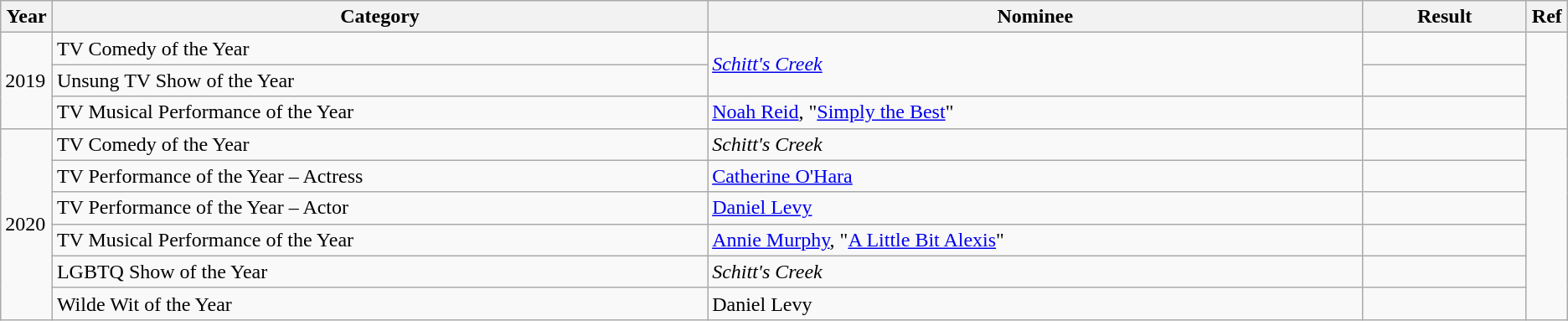<table class="wikitable">
<tr>
<th width="3%">Year</th>
<th width="40%">Category</th>
<th width="40%">Nominee</th>
<th width="10%">Result</th>
<th width="2%">Ref</th>
</tr>
<tr>
<td rowspan="3">2019</td>
<td>TV Comedy of the Year</td>
<td rowspan="2"><em><a href='#'>Schitt's Creek</a></em></td>
<td></td>
<td rowspan="3"></td>
</tr>
<tr>
<td>Unsung TV Show of the Year</td>
<td></td>
</tr>
<tr>
<td>TV Musical Performance of the Year</td>
<td><a href='#'>Noah Reid</a>, "<a href='#'>Simply the Best</a>"</td>
<td></td>
</tr>
<tr>
<td rowspan="6">2020</td>
<td>TV Comedy of the Year</td>
<td><em>Schitt's Creek</em></td>
<td></td>
<td rowspan="6"></td>
</tr>
<tr>
<td>TV Performance of the Year – Actress</td>
<td><a href='#'>Catherine O'Hara</a></td>
<td></td>
</tr>
<tr>
<td>TV Performance of the Year – Actor</td>
<td><a href='#'>Daniel Levy</a></td>
<td></td>
</tr>
<tr>
<td>TV Musical Performance of the Year</td>
<td><a href='#'>Annie Murphy</a>, "<a href='#'>A Little Bit Alexis</a>"</td>
<td></td>
</tr>
<tr>
<td>LGBTQ Show of the Year</td>
<td><em>Schitt's Creek</em></td>
<td></td>
</tr>
<tr>
<td>Wilde Wit of the Year</td>
<td>Daniel Levy</td>
<td></td>
</tr>
</table>
